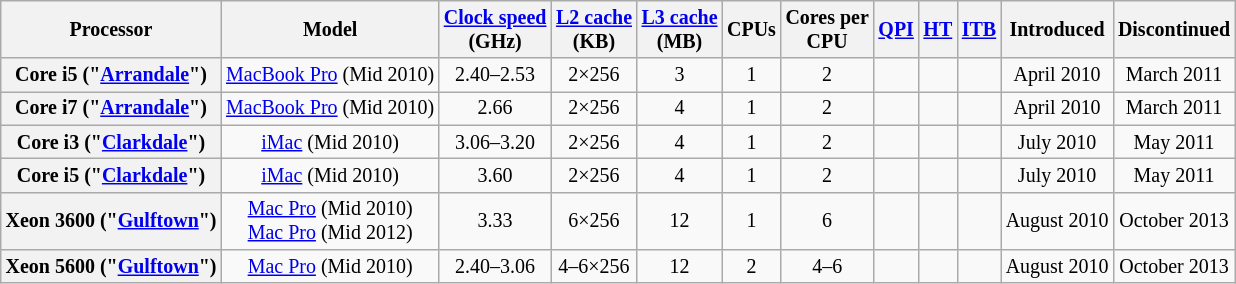<table class="wikitable sortable" style="font-size:smaller; text-align:center">
<tr>
<th>Processor</th>
<th>Model</th>
<th><a href='#'>Clock speed</a><br>(GHz)</th>
<th><a href='#'>L2 cache</a><br>(KB)</th>
<th><a href='#'>L3 cache</a><br>(MB)</th>
<th>CPUs</th>
<th>Cores per<br>CPU</th>
<th><a href='#'>QPI</a></th>
<th><a href='#'>HT</a></th>
<th><a href='#'>ITB</a></th>
<th>Introduced</th>
<th>Discontinued</th>
</tr>
<tr>
<th>Core i5 ("<a href='#'>Arrandale</a>")</th>
<td><a href='#'>MacBook Pro</a> (Mid 2010)</td>
<td>2.40–2.53</td>
<td>2×256</td>
<td>3</td>
<td>1</td>
<td>2</td>
<td></td>
<td></td>
<td></td>
<td>April 2010</td>
<td>March 2011</td>
</tr>
<tr>
<th>Core i7 ("<a href='#'>Arrandale</a>")</th>
<td><a href='#'>MacBook Pro</a> (Mid 2010)</td>
<td>2.66</td>
<td>2×256</td>
<td>4</td>
<td>1</td>
<td>2</td>
<td></td>
<td></td>
<td></td>
<td>April 2010</td>
<td>March 2011</td>
</tr>
<tr>
<th>Core i3 ("<a href='#'>Clarkdale</a>")</th>
<td><a href='#'>iMac</a> (Mid 2010)</td>
<td>3.06–3.20</td>
<td>2×256</td>
<td>4</td>
<td>1</td>
<td>2</td>
<td></td>
<td></td>
<td></td>
<td>July 2010</td>
<td>May 2011</td>
</tr>
<tr>
<th>Core i5 ("<a href='#'>Clarkdale</a>")</th>
<td><a href='#'>iMac</a> (Mid 2010)</td>
<td>3.60</td>
<td>2×256</td>
<td>4</td>
<td>1</td>
<td>2</td>
<td></td>
<td></td>
<td></td>
<td>July 2010</td>
<td>May 2011</td>
</tr>
<tr>
<th>Xeon 3600 ("<a href='#'>Gulftown</a>")</th>
<td><a href='#'>Mac Pro</a> (Mid 2010)<br><a href='#'>Mac Pro</a> (Mid 2012)</td>
<td>3.33</td>
<td>6×256</td>
<td>12</td>
<td>1</td>
<td>6</td>
<td></td>
<td></td>
<td></td>
<td>August 2010</td>
<td>October 2013</td>
</tr>
<tr>
<th>Xeon 5600 ("<a href='#'>Gulftown</a>")</th>
<td><a href='#'>Mac Pro</a> (Mid 2010)</td>
<td>2.40–3.06</td>
<td>4–6×256</td>
<td>12</td>
<td>2</td>
<td>4–6</td>
<td></td>
<td></td>
<td></td>
<td>August 2010</td>
<td>October 2013</td>
</tr>
</table>
